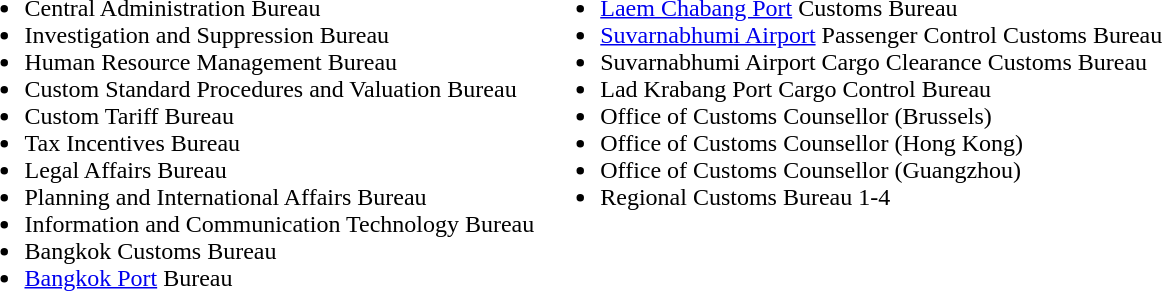<table>
<tr>
<td valign="top"><br><ul><li>Central Administration Bureau</li><li>Investigation and Suppression Bureau</li><li>Human Resource Management Bureau</li><li>Custom Standard Procedures and Valuation Bureau</li><li>Custom Tariff Bureau</li><li>Tax Incentives Bureau</li><li>Legal Affairs Bureau</li><li>Planning and International Affairs Bureau</li><li>Information and Communication Technology Bureau</li><li>Bangkok Customs Bureau</li><li><a href='#'>Bangkok Port</a> Bureau</li></ul></td>
<td valign="top"><br><ul><li><a href='#'>Laem Chabang Port</a> Customs Bureau</li><li><a href='#'>Suvarnabhumi Airport</a> Passenger Control Customs Bureau</li><li>Suvarnabhumi Airport Cargo Clearance Customs Bureau</li><li>Lad Krabang Port Cargo Control Bureau</li><li>Office of Customs Counsellor (Brussels)</li><li>Office of Customs Counsellor (Hong Kong)</li><li>Office of Customs Counsellor (Guangzhou)</li><li>Regional Customs Bureau 1-4</li></ul></td>
</tr>
</table>
